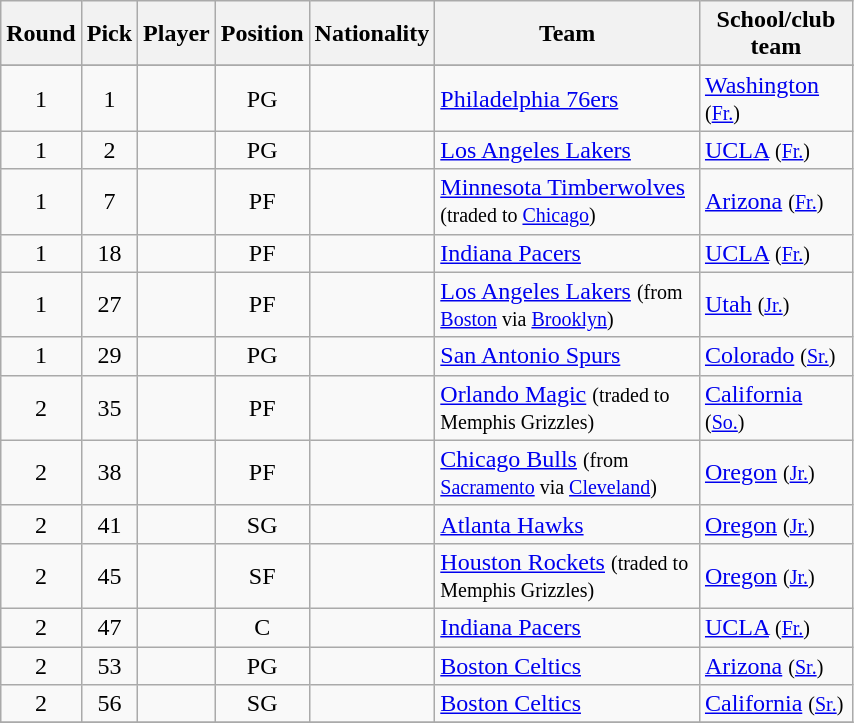<table class="wikitable" width="45%">
<tr>
<th>Round</th>
<th>Pick</th>
<th>Player</th>
<th>Position</th>
<th>Nationality</th>
<th>Team</th>
<th>School/club team</th>
</tr>
<tr>
</tr>
<tr>
<td align=center>1</td>
<td align=center>1</td>
<td></td>
<td align=center>PG</td>
<td></td>
<td><a href='#'>Philadelphia 76ers</a> </td>
<td><a href='#'>Washington</a> <small>(<a href='#'>Fr.</a>)</small></td>
</tr>
<tr>
<td align=center>1</td>
<td align=center>2</td>
<td></td>
<td align=center>PG</td>
<td></td>
<td><a href='#'>Los Angeles Lakers</a></td>
<td><a href='#'>UCLA</a> <small>(<a href='#'>Fr.</a>)</small></td>
</tr>
<tr>
<td align=center>1</td>
<td align=center>7</td>
<td></td>
<td align=center>PF</td>
<td></td>
<td><a href='#'>Minnesota Timberwolves</a> <small>(traded to <a href='#'>Chicago</a>)</small></td>
<td><a href='#'>Arizona</a> <small>(<a href='#'>Fr.</a>)</small></td>
</tr>
<tr>
<td align=center>1</td>
<td align=center>18</td>
<td></td>
<td align=center>PF</td>
<td></td>
<td><a href='#'>Indiana Pacers</a></td>
<td><a href='#'>UCLA</a> <small>(<a href='#'>Fr.</a>)</small></td>
</tr>
<tr>
<td align=center>1</td>
<td align=center>27</td>
<td></td>
<td align=center>PF</td>
<td></td>
<td><a href='#'>Los Angeles Lakers</a> <small>(from <a href='#'>Boston</a> via <a href='#'>Brooklyn</a>)</small></td>
<td><a href='#'>Utah</a> <small>(<a href='#'>Jr.</a>)</small></td>
</tr>
<tr>
<td align=center>1</td>
<td align=center>29</td>
<td></td>
<td align=center>PG</td>
<td></td>
<td><a href='#'>San Antonio Spurs</a></td>
<td><a href='#'>Colorado</a> <small>(<a href='#'>Sr.</a>)</small></td>
</tr>
<tr>
<td align=center>2</td>
<td align=center>35</td>
<td></td>
<td align=center>PF</td>
<td></td>
<td><a href='#'>Orlando Magic</a> <small>(traded to Memphis Grizzles)</small></td>
<td><a href='#'>California</a> <small>(<a href='#'>So.</a>)</small></td>
</tr>
<tr>
<td align=center>2</td>
<td align=center>38</td>
<td></td>
<td align=center>PF</td>
<td></td>
<td><a href='#'>Chicago Bulls</a> <small>(from <a href='#'>Sacramento</a> via <a href='#'>Cleveland</a>)</small></td>
<td><a href='#'>Oregon</a> <small>(<a href='#'>Jr.</a>)</small></td>
</tr>
<tr>
<td align=center>2</td>
<td align=center>41</td>
<td></td>
<td align=center>SG</td>
<td></td>
<td><a href='#'>Atlanta Hawks</a></td>
<td><a href='#'>Oregon</a> <small>(<a href='#'>Jr.</a>)</small></td>
</tr>
<tr>
<td align=center>2</td>
<td align=center>45</td>
<td></td>
<td align=center>SF</td>
<td></td>
<td><a href='#'>Houston Rockets</a> <small>(traded to Memphis Grizzles)</small></td>
<td><a href='#'>Oregon</a> <small>(<a href='#'>Jr.</a>)</small></td>
</tr>
<tr>
<td align=center>2</td>
<td align=center>47</td>
<td></td>
<td align=center>C</td>
<td></td>
<td><a href='#'>Indiana Pacers</a></td>
<td><a href='#'>UCLA</a> <small>(<a href='#'>Fr.</a>)</small></td>
</tr>
<tr>
<td align=center>2</td>
<td align=center>53</td>
<td></td>
<td align=center>PG</td>
<td></td>
<td><a href='#'>Boston Celtics</a></td>
<td><a href='#'>Arizona</a> <small>(<a href='#'>Sr.</a>)</small></td>
</tr>
<tr>
<td align=center>2</td>
<td align=center>56</td>
<td></td>
<td align=center>SG</td>
<td></td>
<td><a href='#'>Boston Celtics</a></td>
<td><a href='#'>California</a> <small>(<a href='#'>Sr.</a>)</small></td>
</tr>
<tr>
</tr>
</table>
